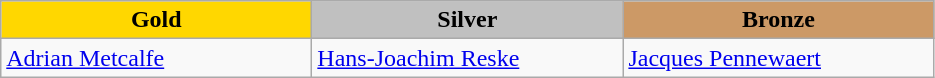<table class="wikitable" style="text-align:left">
<tr align="center">
<td width=200 bgcolor=gold><strong>Gold</strong></td>
<td width=200 bgcolor=silver><strong>Silver</strong></td>
<td width=200 bgcolor=CC9966><strong>Bronze</strong></td>
</tr>
<tr>
<td><a href='#'>Adrian Metcalfe</a><br><em></em></td>
<td><a href='#'>Hans-Joachim Reske</a><br><em></em></td>
<td><a href='#'>Jacques Pennewaert</a><br><em></em></td>
</tr>
</table>
